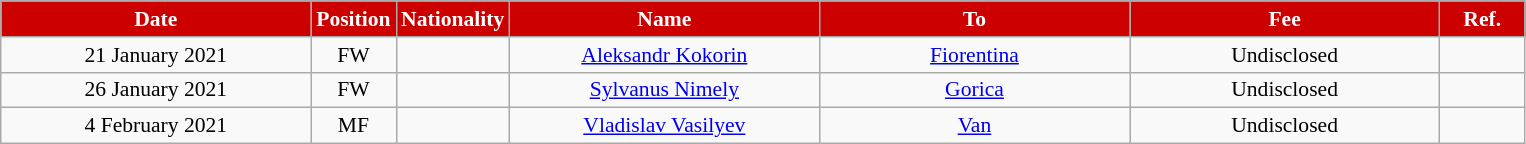<table class="wikitable"  style="text-align:center; font-size:90%; ">
<tr>
<th style="background:#CD0000; color:white; width:200px;">Date</th>
<th style="background:#CD0000; color:white; width:50px;">Position</th>
<th style="background:#CD0000; color:white; width:50px;">Nationality</th>
<th style="background:#CD0000; color:white; width:200px;">Name</th>
<th style="background:#CD0000; color:white; width:200px;">To</th>
<th style="background:#CD0000; color:white; width:200px;">Fee</th>
<th style="background:#CD0000; color:white; width:50px;">Ref.</th>
</tr>
<tr>
<td>21 January 2021</td>
<td>FW</td>
<td></td>
<td><a href='#'>Aleksandr Kokorin</a></td>
<td><a href='#'>Fiorentina</a></td>
<td>Undisclosed</td>
<td></td>
</tr>
<tr>
<td>26 January 2021</td>
<td>FW</td>
<td></td>
<td><a href='#'>Sylvanus Nimely</a></td>
<td><a href='#'>Gorica</a></td>
<td>Undisclosed</td>
<td></td>
</tr>
<tr>
<td>4 February 2021</td>
<td>MF</td>
<td></td>
<td><a href='#'>Vladislav Vasilyev</a></td>
<td><a href='#'>Van</a></td>
<td>Undisclosed</td>
<td></td>
</tr>
</table>
